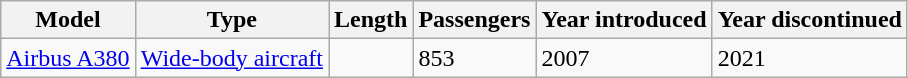<table class="wikitable sortable">
<tr>
<th>Model</th>
<th>Type</th>
<th>Length</th>
<th>Passengers</th>
<th>Year introduced</th>
<th>Year discontinued</th>
</tr>
<tr>
<td><a href='#'>Airbus A380</a></td>
<td><a href='#'>Wide-body aircraft</a></td>
<td></td>
<td>853</td>
<td>2007</td>
<td>2021</td>
</tr>
</table>
